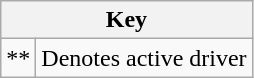<table class="wikitable">
<tr>
<th colspan="2">Key</th>
</tr>
<tr>
<td>**</td>
<td>Denotes active driver</td>
</tr>
</table>
